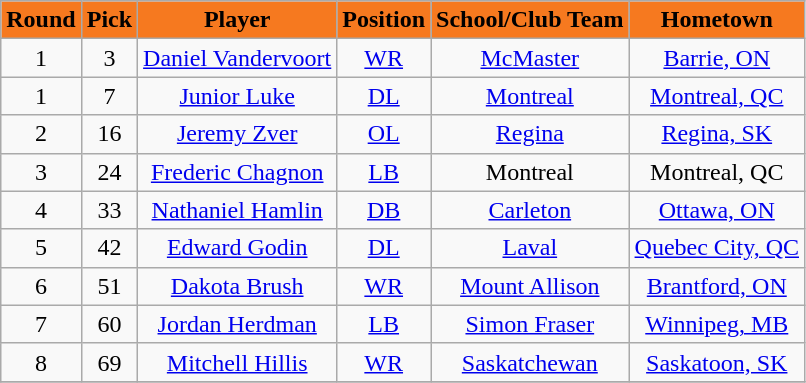<table class="wikitable sortable">
<tr>
<th style="background:#F6791F;color:black;">Round</th>
<th style="background:#F6791F;color:black;">Pick</th>
<th style="background:#F6791F;color:black;">Player</th>
<th style="background:#F6791F;color:black;">Position</th>
<th style="background:#F6791F;color:black;">School/Club Team</th>
<th style="background:#F6791F;color:black;">Hometown</th>
</tr>
<tr align="center">
<td align=center>1</td>
<td>3</td>
<td><a href='#'>Daniel Vandervoort</a></td>
<td><a href='#'>WR</a></td>
<td><a href='#'>McMaster</a></td>
<td><a href='#'>Barrie, ON</a></td>
</tr>
<tr align="center">
<td align=center>1</td>
<td>7</td>
<td><a href='#'>Junior Luke</a></td>
<td><a href='#'>DL</a></td>
<td><a href='#'>Montreal</a></td>
<td><a href='#'>Montreal, QC</a></td>
</tr>
<tr align="center">
<td align=center>2</td>
<td>16</td>
<td><a href='#'>Jeremy Zver</a></td>
<td><a href='#'>OL</a></td>
<td><a href='#'>Regina</a></td>
<td><a href='#'>Regina, SK</a></td>
</tr>
<tr align="center">
<td align=center>3</td>
<td>24</td>
<td><a href='#'>Frederic Chagnon</a></td>
<td><a href='#'>LB</a></td>
<td>Montreal</td>
<td>Montreal, QC</td>
</tr>
<tr align="center">
<td align=center>4</td>
<td>33</td>
<td><a href='#'>Nathaniel Hamlin</a></td>
<td><a href='#'>DB</a></td>
<td><a href='#'>Carleton</a></td>
<td><a href='#'>Ottawa, ON</a></td>
</tr>
<tr align="center">
<td align=center>5</td>
<td>42</td>
<td><a href='#'>Edward Godin</a></td>
<td><a href='#'>DL</a></td>
<td><a href='#'>Laval</a></td>
<td><a href='#'>Quebec City, QC</a></td>
</tr>
<tr align="center">
<td align=center>6</td>
<td>51</td>
<td><a href='#'>Dakota Brush</a></td>
<td><a href='#'>WR</a></td>
<td><a href='#'>Mount Allison</a></td>
<td><a href='#'>Brantford, ON</a></td>
</tr>
<tr align="center">
<td align=center>7</td>
<td>60</td>
<td><a href='#'>Jordan Herdman</a></td>
<td><a href='#'>LB</a></td>
<td><a href='#'>Simon Fraser</a></td>
<td><a href='#'>Winnipeg, MB</a></td>
</tr>
<tr align="center">
<td align=center>8</td>
<td>69</td>
<td><a href='#'>Mitchell Hillis</a></td>
<td><a href='#'>WR</a></td>
<td><a href='#'>Saskatchewan</a></td>
<td><a href='#'>Saskatoon, SK</a></td>
</tr>
<tr>
</tr>
</table>
